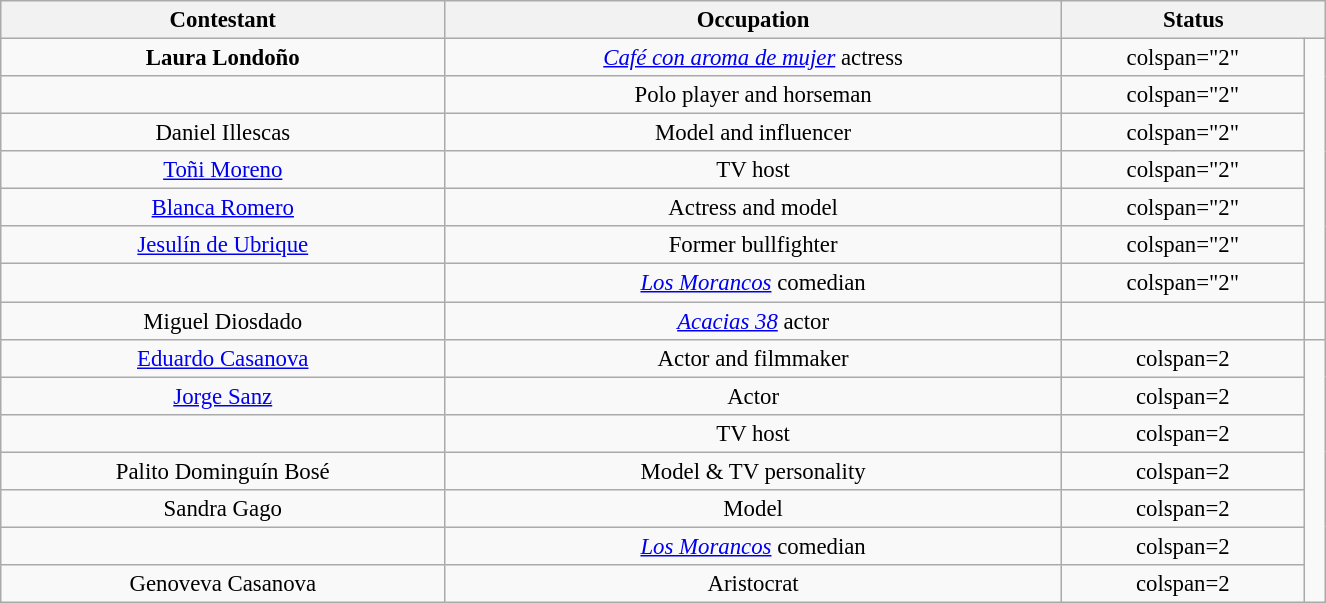<table class="wikitable" style="margin:auto; text-align:center; width:70%; font-size:95%">
<tr>
<th>Contestant</th>
<th>Occupation</th>
<th colspan=2>Status</th>
</tr>
<tr>
<td><strong>Laura Londoño</strong></td>
<td><em><a href='#'>Café con aroma de mujer</a></em> actress</td>
<td>colspan="2" </td>
</tr>
<tr>
<td></td>
<td>Polo player and horseman</td>
<td>colspan="2" </td>
</tr>
<tr>
<td>Daniel Illescas</td>
<td>Model and influencer</td>
<td>colspan="2" </td>
</tr>
<tr>
<td><a href='#'>Toñi Moreno</a></td>
<td>TV host</td>
<td>colspan="2" </td>
</tr>
<tr>
<td><a href='#'>Blanca Romero</a></td>
<td>Actress and model</td>
<td>colspan="2" </td>
</tr>
<tr>
<td><a href='#'>Jesulín de Ubrique</a></td>
<td>Former bullfighter</td>
<td>colspan="2" </td>
</tr>
<tr>
<td></td>
<td><em><a href='#'>Los Morancos</a></em> comedian</td>
<td>colspan="2" </td>
</tr>
<tr>
<td>Miguel Diosdado</td>
<td><em><a href='#'>Acacias 38</a></em> actor</td>
<td></td>
<td></td>
</tr>
<tr>
<td><a href='#'>Eduardo Casanova</a></td>
<td>Actor and filmmaker</td>
<td>colspan=2 </td>
</tr>
<tr>
<td><a href='#'>Jorge Sanz</a></td>
<td>Actor</td>
<td>colspan=2 </td>
</tr>
<tr>
<td></td>
<td>TV host</td>
<td>colspan=2 </td>
</tr>
<tr>
<td>Palito Dominguín Bosé</td>
<td>Model & TV personality</td>
<td>colspan=2 </td>
</tr>
<tr>
<td>Sandra Gago</td>
<td>Model</td>
<td>colspan=2 </td>
</tr>
<tr>
<td></td>
<td><em><a href='#'>Los Morancos</a></em> comedian</td>
<td>colspan=2 </td>
</tr>
<tr>
<td>Genoveva Casanova</td>
<td>Aristocrat</td>
<td>colspan=2 </td>
</tr>
</table>
